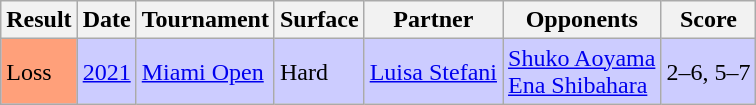<table class="sortable wikitable">
<tr>
<th>Result</th>
<th>Date</th>
<th>Tournament</th>
<th>Surface</th>
<th>Partner</th>
<th>Opponents</th>
<th class="unsortable">Score</th>
</tr>
<tr bgcolor=CCCCFF>
<td style="background:#ffa07a;">Loss</td>
<td><a href='#'>2021</a></td>
<td><a href='#'>Miami Open</a></td>
<td>Hard</td>
<td> <a href='#'>Luisa Stefani</a></td>
<td> <a href='#'>Shuko Aoyama</a> <br>  <a href='#'>Ena Shibahara</a></td>
<td>2–6, 5–7</td>
</tr>
</table>
